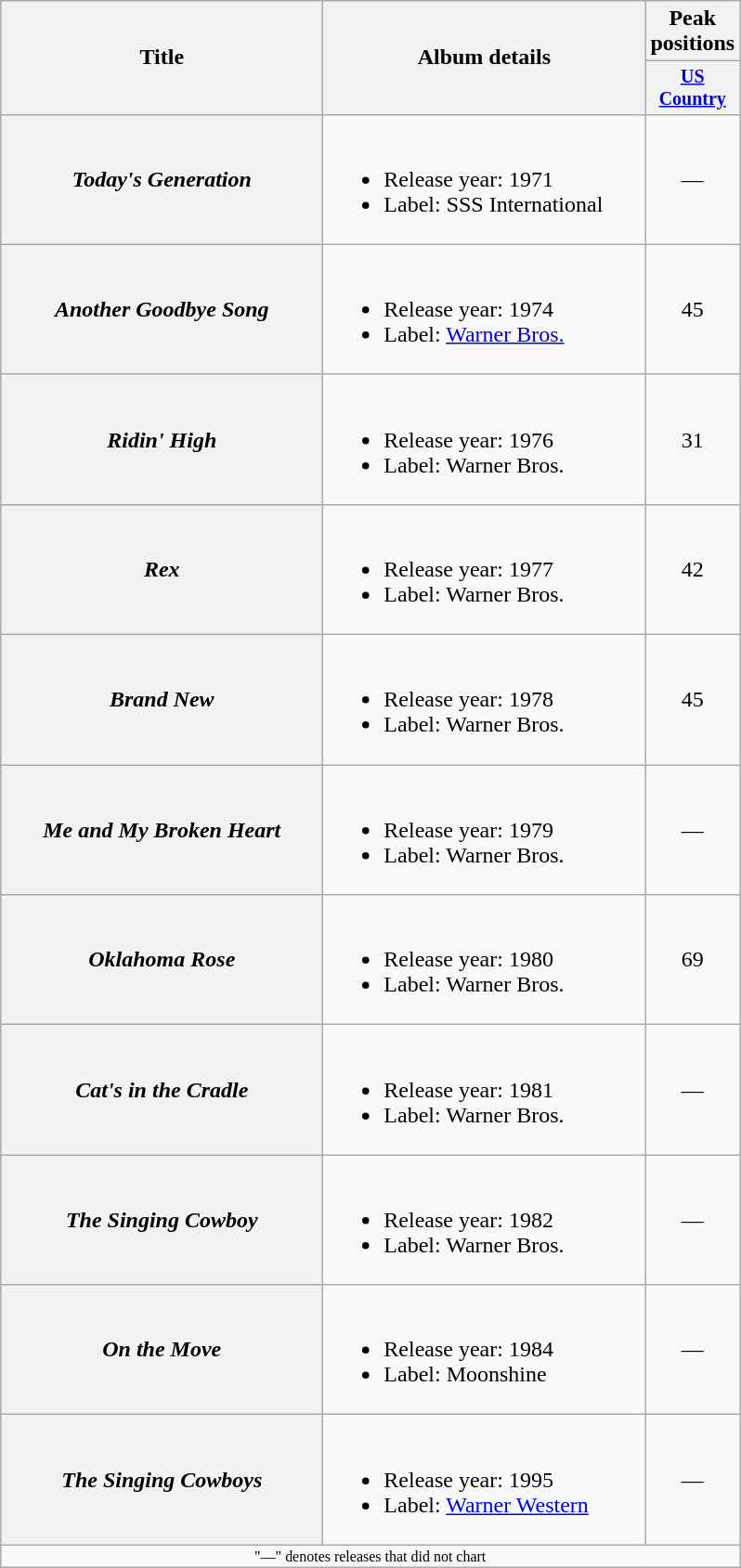<table class="wikitable plainrowheaders" style="text-align:center;">
<tr>
<th rowspan="2" style="width:14em;">Title</th>
<th rowspan="2" style="width:14em;">Album details</th>
<th>Peak positions</th>
</tr>
<tr style="font-size:smaller;">
<th width="60"><a href='#'>US Country</a><br></th>
</tr>
<tr>
<th scope="row"><em>Today's Generation</em></th>
<td align="left"><br><ul><li>Release year: 1971</li><li>Label: SSS International</li></ul></td>
<td>—</td>
</tr>
<tr>
<th scope="row"><em>Another Goodbye Song</em></th>
<td align="left"><br><ul><li>Release year: 1974</li><li>Label: <a href='#'>Warner Bros.</a></li></ul></td>
<td>45</td>
</tr>
<tr>
<th scope="row"><em>Ridin' High</em></th>
<td align="left"><br><ul><li>Release year: 1976</li><li>Label: Warner Bros.</li></ul></td>
<td>31</td>
</tr>
<tr>
<th scope="row"><em>Rex</em></th>
<td align="left"><br><ul><li>Release year: 1977</li><li>Label: Warner Bros.</li></ul></td>
<td>42</td>
</tr>
<tr>
<th scope="row"><em>Brand New</em></th>
<td align="left"><br><ul><li>Release year: 1978</li><li>Label: Warner Bros.</li></ul></td>
<td>45</td>
</tr>
<tr>
<th scope="row"><em>Me and My Broken Heart</em></th>
<td align="left"><br><ul><li>Release year: 1979</li><li>Label: Warner Bros.</li></ul></td>
<td>—</td>
</tr>
<tr>
<th scope="row"><em>Oklahoma Rose</em></th>
<td align="left"><br><ul><li>Release year: 1980</li><li>Label: Warner Bros.</li></ul></td>
<td>69</td>
</tr>
<tr>
<th scope="row"><em>Cat's in the Cradle</em></th>
<td align="left"><br><ul><li>Release year: 1981</li><li>Label: Warner Bros.</li></ul></td>
<td>—</td>
</tr>
<tr>
<th scope="row"><em>The Singing Cowboy</em></th>
<td align="left"><br><ul><li>Release year: 1982</li><li>Label: Warner Bros.</li></ul></td>
<td>—</td>
</tr>
<tr>
<th scope="row"><em>On the Move</em></th>
<td align="left"><br><ul><li>Release year: 1984</li><li>Label: Moonshine</li></ul></td>
<td>—</td>
</tr>
<tr>
<th scope="row"><em>The Singing Cowboys</em><br></th>
<td align="left"><br><ul><li>Release year: 1995</li><li>Label: <a href='#'>Warner Western</a></li></ul></td>
<td>—</td>
</tr>
<tr>
<td colspan="4" style="font-size:8pt">"—" denotes releases that did not chart</td>
</tr>
</table>
